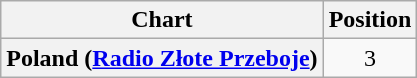<table class="wikitable plainrowheaders" style="text-align:center">
<tr>
<th>Chart</th>
<th>Position</th>
</tr>
<tr>
<th scope="row">Poland (<a href='#'>Radio Złote Przeboje</a>)</th>
<td>3</td>
</tr>
</table>
